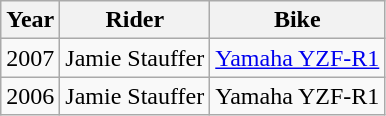<table class="wikitable">
<tr>
<th>Year</th>
<th>Rider</th>
<th>Bike</th>
</tr>
<tr>
<td>2007</td>
<td> Jamie Stauffer</td>
<td><a href='#'>Yamaha YZF-R1</a></td>
</tr>
<tr>
<td>2006</td>
<td> Jamie Stauffer</td>
<td>Yamaha YZF-R1</td>
</tr>
</table>
